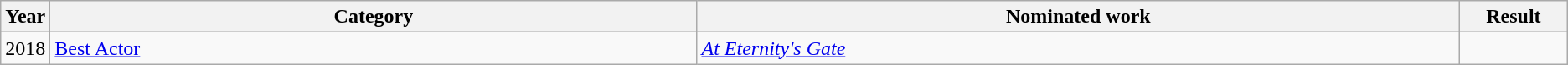<table class=wikitable>
<tr>
<th scope="col" style="width:1em;">Year</th>
<th scope="col" style="width:33em;">Category</th>
<th scope="col" style="width:39em;">Nominated work</th>
<th scope="col" style="width:5em;">Result</th>
</tr>
<tr>
<td>2018</td>
<td><a href='#'>Best Actor</a></td>
<td><em><a href='#'>At Eternity's Gate</a></em></td>
<td></td>
</tr>
</table>
